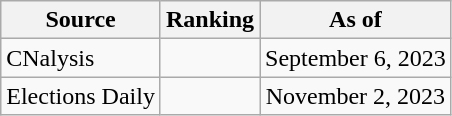<table class="wikitable" style="text-align:center">
<tr>
<th>Source</th>
<th>Ranking</th>
<th>As of</th>
</tr>
<tr>
<td align=left>CNalysis</td>
<td></td>
<td>September 6, 2023</td>
</tr>
<tr>
<td align=left>Elections Daily</td>
<td></td>
<td>November 2, 2023</td>
</tr>
</table>
